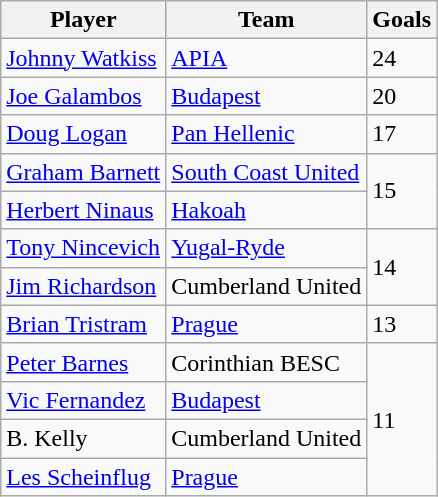<table class="wikitable defaultleft col3right">
<tr>
<th>Player</th>
<th>Team</th>
<th>Goals</th>
</tr>
<tr>
<td><a href='#'>Johnny Watkiss</a></td>
<td><a href='#'>APIA</a></td>
<td>24</td>
</tr>
<tr>
<td><a href='#'>Joe Galambos</a></td>
<td><a href='#'>Budapest</a></td>
<td>20</td>
</tr>
<tr>
<td><a href='#'>Doug Logan</a></td>
<td><a href='#'>Pan Hellenic</a></td>
<td>17</td>
</tr>
<tr>
<td><a href='#'>Graham Barnett</a></td>
<td><a href='#'>South Coast United</a></td>
<td rowspan=2>15</td>
</tr>
<tr>
<td><a href='#'>Herbert Ninaus</a></td>
<td><a href='#'>Hakoah</a></td>
</tr>
<tr>
<td><a href='#'>Tony Nincevich</a></td>
<td><a href='#'>Yugal-Ryde</a></td>
<td rowspan=2>14</td>
</tr>
<tr>
<td><a href='#'>Jim Richardson</a></td>
<td>Cumberland United</td>
</tr>
<tr>
<td><a href='#'>Brian Tristram</a></td>
<td><a href='#'>Prague</a></td>
<td>13</td>
</tr>
<tr>
<td><a href='#'>Peter Barnes</a></td>
<td>Corinthian BESC</td>
<td rowspan="4">11</td>
</tr>
<tr>
<td><a href='#'>Vic Fernandez</a></td>
<td><a href='#'>Budapest</a></td>
</tr>
<tr>
<td>B. Kelly</td>
<td>Cumberland United</td>
</tr>
<tr>
<td><a href='#'>Les Scheinflug</a></td>
<td><a href='#'>Prague</a></td>
</tr>
</table>
